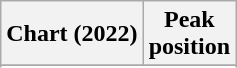<table class="wikitable sortable plainrowheaders" style="text-align:center">
<tr>
<th scope="col">Chart (2022)</th>
<th scope="col">Peak<br>position</th>
</tr>
<tr>
</tr>
<tr>
</tr>
<tr>
</tr>
</table>
